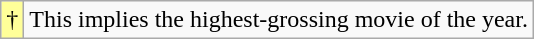<table class="wikitable">
<tr>
<td style="background-color:#FFFF99">†</td>
<td>This implies the highest-grossing movie of the year.</td>
</tr>
</table>
